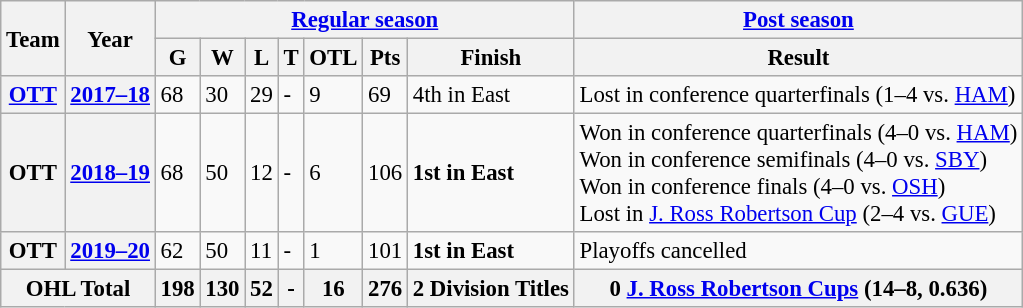<table class="wikitable" style="font-size: 95%; text-align:centre;">
<tr>
<th rowspan="2">Team</th>
<th rowspan="2">Year</th>
<th colspan="7"><a href='#'>Regular season</a></th>
<th colspan="1"><a href='#'>Post season</a></th>
</tr>
<tr>
<th>G</th>
<th>W</th>
<th>L</th>
<th>T</th>
<th>OTL</th>
<th>Pts</th>
<th>Finish</th>
<th>Result</th>
</tr>
<tr>
<th><a href='#'>OTT</a></th>
<th><a href='#'>2017–18</a></th>
<td>68</td>
<td>30</td>
<td>29</td>
<td>-</td>
<td>9</td>
<td>69</td>
<td>4th in East</td>
<td>Lost in conference quarterfinals (1–4 vs. <a href='#'>HAM</a>)</td>
</tr>
<tr>
<th>OTT</th>
<th><a href='#'>2018–19</a></th>
<td>68</td>
<td>50</td>
<td>12</td>
<td>-</td>
<td>6</td>
<td>106</td>
<td><strong>1st in East</strong></td>
<td>Won in conference quarterfinals (4–0 vs. <a href='#'>HAM</a>) <br> Won in conference semifinals (4–0 vs. <a href='#'>SBY</a>) <br> Won in conference finals (4–0 vs. <a href='#'>OSH</a>) <br> Lost in <a href='#'>J. Ross Robertson Cup</a> (2–4 vs. <a href='#'>GUE</a>)</td>
</tr>
<tr>
<th>OTT</th>
<th><a href='#'>2019–20</a></th>
<td>62</td>
<td>50</td>
<td>11</td>
<td>-</td>
<td>1</td>
<td>101</td>
<td><strong>1st in East</strong></td>
<td>Playoffs cancelled</td>
</tr>
<tr>
<th colspan="2">OHL Total</th>
<th>198</th>
<th>130</th>
<th>52</th>
<th>-</th>
<th>16</th>
<th>276</th>
<th>2 Division Titles</th>
<th>0 <a href='#'>J. Ross Robertson Cups</a> (14–8, 0.636)</th>
</tr>
</table>
